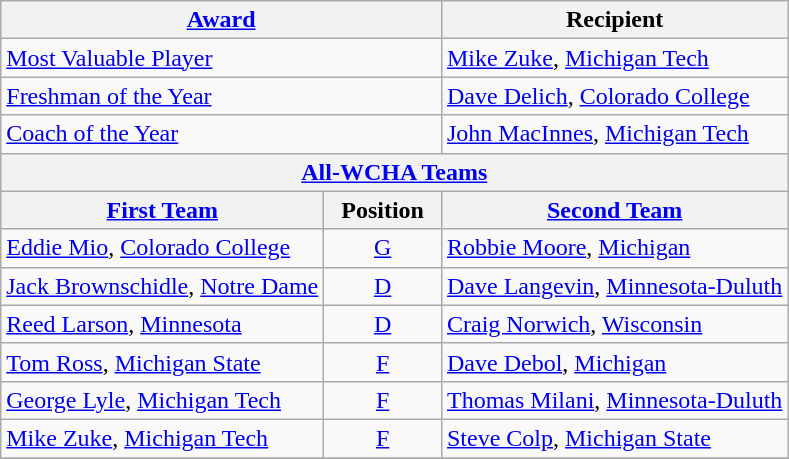<table class="wikitable">
<tr>
<th colspan=2><a href='#'>Award</a></th>
<th>Recipient</th>
</tr>
<tr>
<td colspan=2><a href='#'>Most Valuable Player</a></td>
<td><a href='#'>Mike Zuke</a>, <a href='#'>Michigan Tech</a></td>
</tr>
<tr>
<td colspan=2><a href='#'>Freshman of the Year</a></td>
<td><a href='#'>Dave Delich</a>, <a href='#'>Colorado College</a></td>
</tr>
<tr>
<td colspan=2><a href='#'>Coach of the Year</a></td>
<td><a href='#'>John MacInnes</a>, <a href='#'>Michigan Tech</a></td>
</tr>
<tr>
<th colspan=3><a href='#'>All-WCHA Teams</a></th>
</tr>
<tr>
<th><a href='#'>First Team</a></th>
<th>  Position  </th>
<th><a href='#'>Second Team</a></th>
</tr>
<tr>
<td><a href='#'>Eddie Mio</a>, <a href='#'>Colorado College</a></td>
<td align=center><a href='#'>G</a></td>
<td><a href='#'>Robbie Moore</a>, <a href='#'>Michigan</a></td>
</tr>
<tr>
<td><a href='#'>Jack Brownschidle</a>, <a href='#'>Notre Dame</a></td>
<td align=center><a href='#'>D</a></td>
<td><a href='#'>Dave Langevin</a>, <a href='#'>Minnesota-Duluth</a></td>
</tr>
<tr>
<td><a href='#'>Reed Larson</a>, <a href='#'>Minnesota</a></td>
<td align=center><a href='#'>D</a></td>
<td><a href='#'>Craig Norwich</a>, <a href='#'>Wisconsin</a></td>
</tr>
<tr>
<td><a href='#'>Tom Ross</a>, <a href='#'>Michigan State</a></td>
<td align=center><a href='#'>F</a></td>
<td><a href='#'>Dave Debol</a>, <a href='#'>Michigan</a></td>
</tr>
<tr>
<td><a href='#'>George Lyle</a>, <a href='#'>Michigan Tech</a></td>
<td align=center><a href='#'>F</a></td>
<td><a href='#'>Thomas Milani</a>, <a href='#'>Minnesota-Duluth</a></td>
</tr>
<tr>
<td><a href='#'>Mike Zuke</a>, <a href='#'>Michigan Tech</a></td>
<td align=center><a href='#'>F</a></td>
<td><a href='#'>Steve Colp</a>, <a href='#'>Michigan State</a></td>
</tr>
<tr>
</tr>
</table>
